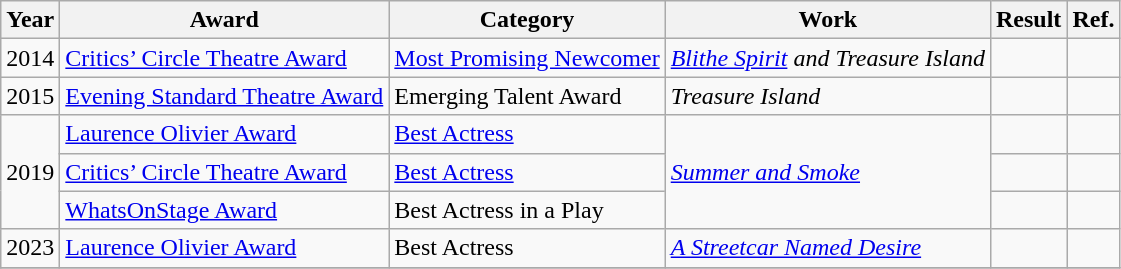<table class="wikitable sortable">
<tr>
<th>Year</th>
<th>Award</th>
<th>Category</th>
<th>Work</th>
<th>Result</th>
<th class=unsortable>Ref.</th>
</tr>
<tr>
<td>2014</td>
<td><a href='#'>Critics’ Circle Theatre Award</a></td>
<td><a href='#'>Most Promising Newcomer</a></td>
<td><em><a href='#'>Blithe Spirit</a> and Treasure Island</em></td>
<td></td>
<td></td>
</tr>
<tr>
<td>2015</td>
<td><a href='#'>Evening Standard Theatre Award</a></td>
<td>Emerging Talent Award</td>
<td><em>Treasure Island</em></td>
<td></td>
<td></td>
</tr>
<tr>
<td rowspan="3">2019</td>
<td><a href='#'>Laurence Olivier Award</a></td>
<td><a href='#'>Best Actress</a></td>
<td rowspan="3"><em><a href='#'>Summer and Smoke</a></em></td>
<td></td>
<td></td>
</tr>
<tr>
<td><a href='#'>Critics’ Circle Theatre Award</a></td>
<td><a href='#'>Best Actress</a></td>
<td></td>
<td></td>
</tr>
<tr>
<td><a href='#'>WhatsOnStage Award</a></td>
<td>Best Actress in a Play</td>
<td></td>
<td></td>
</tr>
<tr>
<td>2023</td>
<td><a href='#'>Laurence Olivier Award</a></td>
<td>Best Actress</td>
<td><em><a href='#'>A Streetcar Named Desire</a></em></td>
<td></td>
<td></td>
</tr>
<tr>
</tr>
</table>
